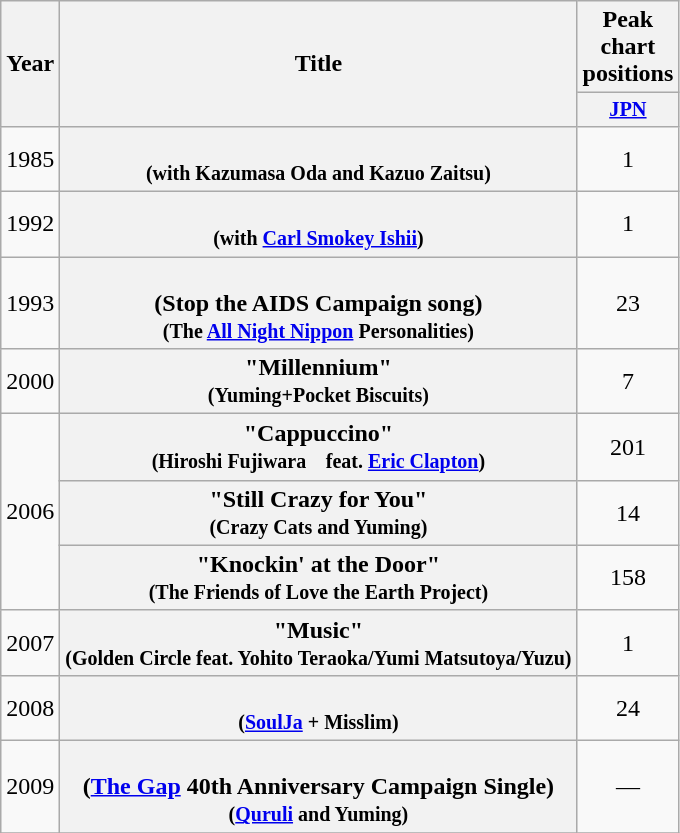<table class="wikitable plainrowheaders" style="text-align:center;">
<tr>
<th rowspan="2">Year</th>
<th rowspan="2">Title</th>
<th colspan="1">Peak chart positions</th>
</tr>
<tr>
<th style="width:3em;font-size:85%"><a href='#'>JPN</a><br></th>
</tr>
<tr>
<td>1985</td>
<th scope="row"><br><small>(with Kazumasa Oda and Kazuo Zaitsu)</small></th>
<td>1<br></td>
</tr>
<tr>
<td>1992</td>
<th scope="row"><br><small>(with <a href='#'>Carl Smokey Ishii</a>)</small></th>
<td>1<br></td>
</tr>
<tr>
<td>1993</td>
<th scope="row"><br>(Stop the AIDS Campaign song)<br><small>(The <a href='#'>All Night Nippon</a> Personalities)</small></th>
<td>23<br></td>
</tr>
<tr>
<td>2000</td>
<th scope="row">"Millennium"<br><small>(Yuming+Pocket Biscuits)</small></th>
<td>7</td>
</tr>
<tr>
<td rowspan="3">2006</td>
<th scope="row">"Cappuccino"<br><small>(Hiroshi Fujiwara　feat. <a href='#'>Eric Clapton</a>)</small></th>
<td>201<br></td>
</tr>
<tr>
<th scope="row">"Still Crazy for You"<br><small>(Crazy Cats and Yuming)</small></th>
<td>14</td>
</tr>
<tr>
<th scope="row">"Knockin' at the Door"<br><small>(The Friends of Love the Earth Project)</small></th>
<td>158<br></td>
</tr>
<tr>
<td>2007</td>
<th scope="row">"Music"<br><small>(Golden Circle feat. Yohito Teraoka/Yumi Matsutoya/Yuzu)</small></th>
<td>1<br></td>
</tr>
<tr>
<td>2008</td>
<th scope="row"><br><small>(<a href='#'>SoulJa</a> + Misslim)</small></th>
<td>24</td>
</tr>
<tr>
<td>2009</td>
<th scope="row"><br>(<a href='#'>The Gap</a> 40th Anniversary Campaign Single)<br><small>(<a href='#'>Quruli</a> and Yuming)</small></th>
<td>—</td>
</tr>
<tr>
</tr>
</table>
